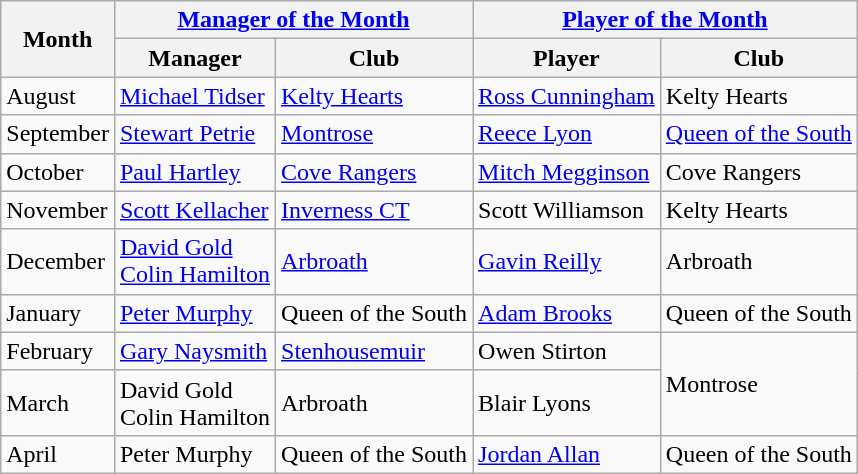<table class="wikitable">
<tr>
<th rowspan="2">Month</th>
<th colspan="2"><a href='#'>Manager of the Month</a></th>
<th colspan="2"><a href='#'>Player of the Month</a></th>
</tr>
<tr>
<th>Manager</th>
<th>Club</th>
<th>Player</th>
<th>Club</th>
</tr>
<tr>
<td>August</td>
<td> <a href='#'>Michael Tidser</a></td>
<td><a href='#'>Kelty Hearts</a></td>
<td> <a href='#'>Ross Cunningham</a></td>
<td>Kelty Hearts</td>
</tr>
<tr>
<td>September</td>
<td> <a href='#'>Stewart Petrie</a></td>
<td><a href='#'>Montrose</a></td>
<td> <a href='#'>Reece Lyon</a></td>
<td><a href='#'>Queen of the South</a></td>
</tr>
<tr>
<td>October</td>
<td> <a href='#'>Paul Hartley</a></td>
<td><a href='#'>Cove Rangers</a></td>
<td> <a href='#'>Mitch Megginson</a></td>
<td>Cove Rangers</td>
</tr>
<tr>
<td>November</td>
<td> <a href='#'>Scott Kellacher</a></td>
<td><a href='#'>Inverness CT</a></td>
<td> Scott Williamson</td>
<td>Kelty Hearts</td>
</tr>
<tr>
<td>December</td>
<td> <a href='#'>David Gold</a><br> <a href='#'>Colin Hamilton</a></td>
<td><a href='#'>Arbroath</a></td>
<td> <a href='#'>Gavin Reilly</a></td>
<td>Arbroath</td>
</tr>
<tr>
<td>January</td>
<td> <a href='#'>Peter Murphy</a></td>
<td>Queen of the South</td>
<td> <a href='#'>Adam Brooks</a></td>
<td>Queen of the South</td>
</tr>
<tr>
<td>February</td>
<td> <a href='#'>Gary Naysmith</a></td>
<td><a href='#'>Stenhousemuir</a></td>
<td> Owen Stirton</td>
<td rowspan="2">Montrose</td>
</tr>
<tr>
<td>March</td>
<td> David Gold<br> Colin Hamilton</td>
<td>Arbroath</td>
<td> Blair Lyons</td>
</tr>
<tr>
<td>April</td>
<td> Peter Murphy</td>
<td>Queen of the South</td>
<td> <a href='#'>Jordan Allan</a></td>
<td>Queen of the South</td>
</tr>
</table>
